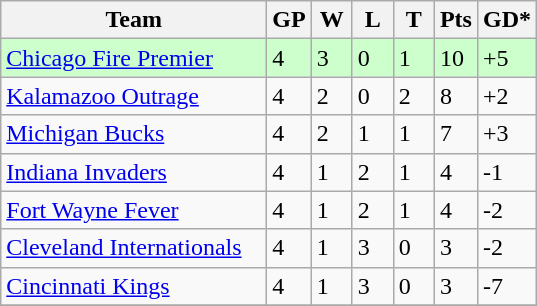<table class="wikitable">
<tr>
<th width="170">Team</th>
<th width="20">GP</th>
<th width="20">W</th>
<th width="20">L</th>
<th width="20">T</th>
<th width="20">Pts</th>
<th width="25">GD*</th>
</tr>
<tr bgcolor=#ccffcc>
<td><a href='#'>Chicago Fire Premier</a></td>
<td>4</td>
<td>3</td>
<td>0</td>
<td>1</td>
<td>10</td>
<td>+5</td>
</tr>
<tr>
<td><a href='#'>Kalamazoo Outrage</a></td>
<td>4</td>
<td>2</td>
<td>0</td>
<td>2</td>
<td>8</td>
<td>+2</td>
</tr>
<tr>
<td><a href='#'>Michigan Bucks</a></td>
<td>4</td>
<td>2</td>
<td>1</td>
<td>1</td>
<td>7</td>
<td>+3</td>
</tr>
<tr>
<td><a href='#'>Indiana Invaders</a></td>
<td>4</td>
<td>1</td>
<td>2</td>
<td>1</td>
<td>4</td>
<td>-1</td>
</tr>
<tr>
<td><a href='#'>Fort Wayne Fever</a></td>
<td>4</td>
<td>1</td>
<td>2</td>
<td>1</td>
<td>4</td>
<td>-2</td>
</tr>
<tr>
<td><a href='#'>Cleveland Internationals</a></td>
<td>4</td>
<td>1</td>
<td>3</td>
<td>0</td>
<td>3</td>
<td>-2</td>
</tr>
<tr>
<td><a href='#'>Cincinnati Kings</a></td>
<td>4</td>
<td>1</td>
<td>3</td>
<td>0</td>
<td>3</td>
<td>-7</td>
</tr>
<tr>
</tr>
</table>
